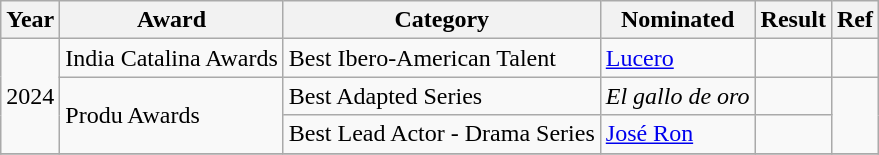<table class="wikitable plainrowheaders">
<tr>
<th scope="col">Year</th>
<th scope="col">Award</th>
<th scope="col">Category</th>
<th scope="col">Nominated</th>
<th scope="col">Result</th>
<th scope="col">Ref</th>
</tr>
<tr>
<td rowspan="3">2024</td>
<td>India Catalina Awards</td>
<td>Best Ibero-American Talent</td>
<td><a href='#'>Lucero</a></td>
<td></td>
<td></td>
</tr>
<tr>
<td rowspan="2">Produ Awards</td>
<td>Best Adapted Series</td>
<td><em>El gallo de oro</em></td>
<td></td>
<td align="center" rowspan="2"></td>
</tr>
<tr>
<td>Best Lead Actor - Drama Series</td>
<td><a href='#'>José Ron</a></td>
<td></td>
</tr>
<tr>
</tr>
</table>
